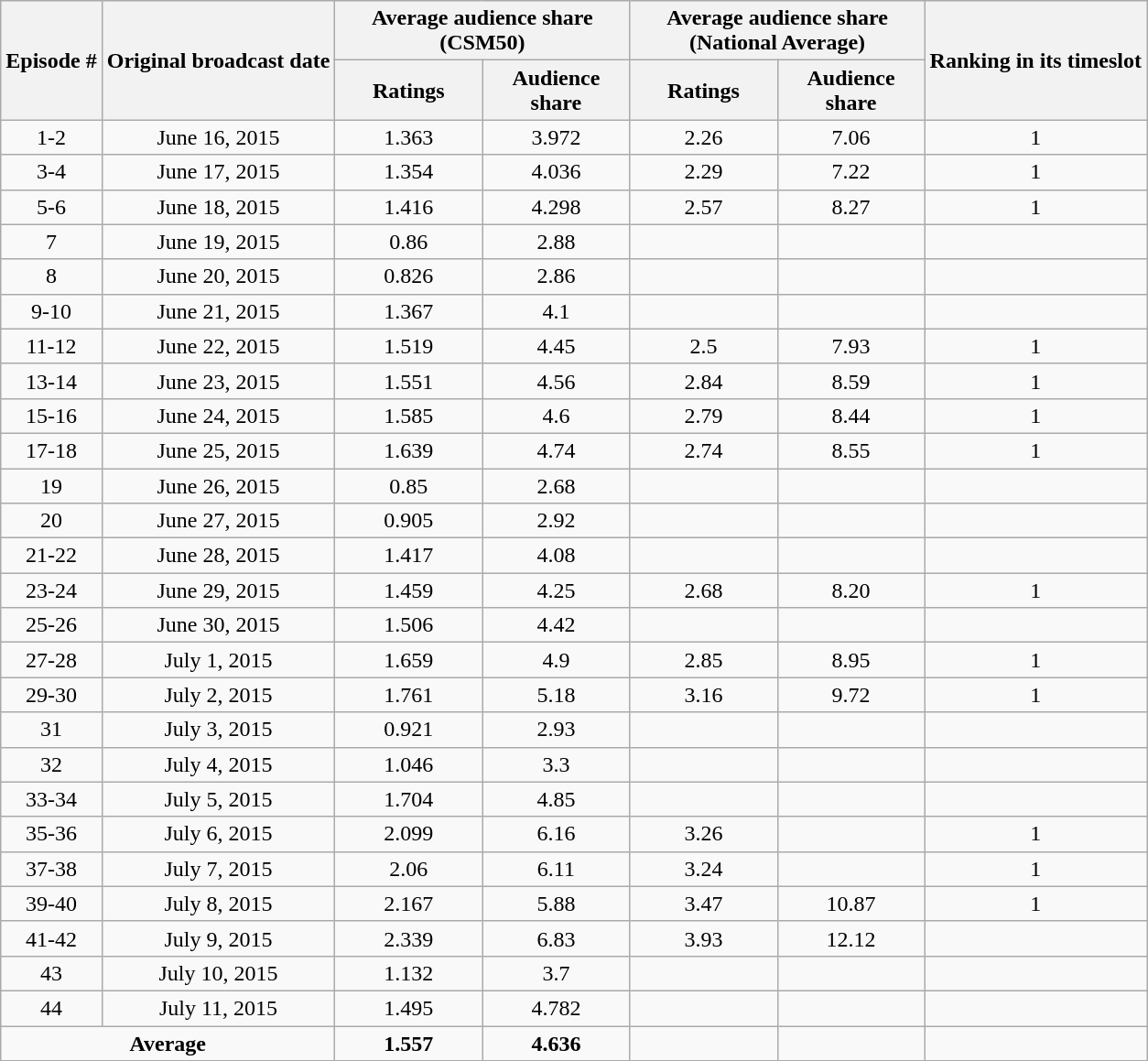<table class=wikitable style="text-align:center">
<tr>
<th rowspan="2">Episode #</th>
<th rowspan="2">Original broadcast date</th>
<th colspan="2">Average audience share (CSM50)</th>
<th colspan="2">Average audience share (National Average)</th>
<th rowspan="2">Ranking in its timeslot</th>
</tr>
<tr>
<th width=100>Ratings</th>
<th width=100>Audience share</th>
<th width=100>Ratings</th>
<th width=100>Audience share</th>
</tr>
<tr>
<td>1-2</td>
<td>June 16, 2015</td>
<td>1.363</td>
<td>3.972</td>
<td>2.26</td>
<td>7.06</td>
<td>1</td>
</tr>
<tr>
<td>3-4</td>
<td>June 17, 2015</td>
<td>1.354</td>
<td>4.036</td>
<td>2.29</td>
<td>7.22</td>
<td>1</td>
</tr>
<tr>
<td>5-6</td>
<td>June 18, 2015</td>
<td>1.416</td>
<td>4.298</td>
<td>2.57</td>
<td>8.27</td>
<td>1</td>
</tr>
<tr>
<td>7</td>
<td>June 19, 2015</td>
<td>0.86</td>
<td>2.88</td>
<td></td>
<td></td>
<td></td>
</tr>
<tr>
<td>8</td>
<td>June 20, 2015</td>
<td>0.826</td>
<td>2.86</td>
<td></td>
<td></td>
<td></td>
</tr>
<tr>
<td>9-10</td>
<td>June 21, 2015</td>
<td>1.367</td>
<td>4.1</td>
<td></td>
<td></td>
<td></td>
</tr>
<tr>
<td>11-12</td>
<td>June 22, 2015</td>
<td>1.519</td>
<td>4.45</td>
<td>2.5</td>
<td>7.93</td>
<td>1</td>
</tr>
<tr>
<td>13-14</td>
<td>June 23, 2015</td>
<td>1.551</td>
<td>4.56</td>
<td>2.84</td>
<td>8.59</td>
<td>1</td>
</tr>
<tr>
<td>15-16</td>
<td>June 24, 2015</td>
<td>1.585</td>
<td>4.6</td>
<td>2.79</td>
<td>8.44</td>
<td>1</td>
</tr>
<tr>
<td>17-18</td>
<td>June 25, 2015</td>
<td>1.639</td>
<td>4.74</td>
<td>2.74</td>
<td>8.55</td>
<td>1</td>
</tr>
<tr>
<td>19</td>
<td>June 26, 2015</td>
<td>0.85</td>
<td>2.68</td>
<td></td>
<td></td>
<td></td>
</tr>
<tr>
<td>20</td>
<td>June 27, 2015</td>
<td>0.905</td>
<td>2.92</td>
<td></td>
<td></td>
<td></td>
</tr>
<tr>
<td>21-22</td>
<td>June 28, 2015</td>
<td>1.417</td>
<td>4.08</td>
<td></td>
<td></td>
<td></td>
</tr>
<tr>
<td>23-24</td>
<td>June 29, 2015</td>
<td>1.459</td>
<td>4.25</td>
<td>2.68</td>
<td>8.20</td>
<td>1</td>
</tr>
<tr>
<td>25-26</td>
<td>June 30, 2015</td>
<td>1.506</td>
<td>4.42</td>
<td></td>
<td></td>
<td></td>
</tr>
<tr>
<td>27-28</td>
<td>July 1, 2015</td>
<td>1.659</td>
<td>4.9</td>
<td>2.85</td>
<td>8.95</td>
<td>1</td>
</tr>
<tr>
<td>29-30</td>
<td>July 2, 2015</td>
<td>1.761</td>
<td>5.18</td>
<td>3.16</td>
<td>9.72</td>
<td>1</td>
</tr>
<tr>
<td>31</td>
<td>July 3, 2015</td>
<td>0.921</td>
<td>2.93</td>
<td></td>
<td></td>
<td></td>
</tr>
<tr>
<td>32</td>
<td>July 4, 2015</td>
<td>1.046</td>
<td>3.3</td>
<td></td>
<td></td>
<td></td>
</tr>
<tr>
<td>33-34</td>
<td>July 5, 2015</td>
<td>1.704</td>
<td>4.85</td>
<td></td>
<td></td>
<td></td>
</tr>
<tr>
<td>35-36</td>
<td>July 6, 2015</td>
<td>2.099</td>
<td>6.16</td>
<td>3.26</td>
<td></td>
<td>1</td>
</tr>
<tr>
<td>37-38</td>
<td>July 7, 2015</td>
<td>2.06</td>
<td>6.11</td>
<td>3.24</td>
<td></td>
<td>1</td>
</tr>
<tr>
<td>39-40</td>
<td>July 8, 2015</td>
<td>2.167</td>
<td>5.88</td>
<td>3.47</td>
<td>10.87</td>
<td>1</td>
</tr>
<tr>
<td>41-42</td>
<td>July 9, 2015</td>
<td>2.339</td>
<td>6.83</td>
<td>3.93</td>
<td>12.12</td>
<td 1></td>
</tr>
<tr>
<td>43</td>
<td>July 10, 2015</td>
<td>1.132</td>
<td>3.7</td>
<td></td>
<td></td>
<td></td>
</tr>
<tr>
<td>44</td>
<td>July 11, 2015</td>
<td>1.495</td>
<td>4.782</td>
<td></td>
<td></td>
<td></td>
</tr>
<tr>
<td colspan=2><strong>Average</strong></td>
<td><strong> 1.557</strong></td>
<td><strong>	4.636</strong></td>
<td></td>
<td></td>
<td></td>
</tr>
</table>
